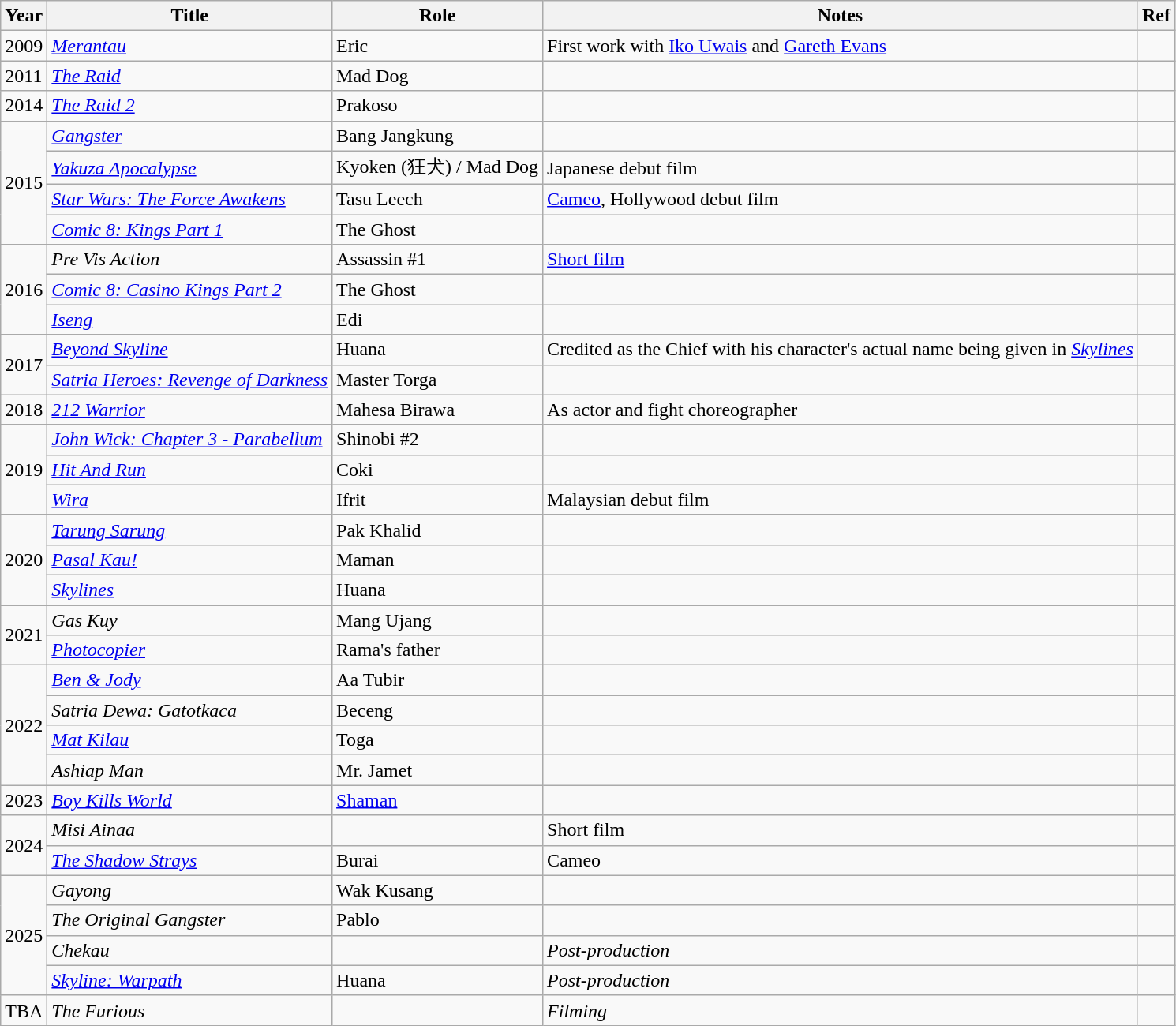<table class="wikitable sortable">
<tr>
<th>Year</th>
<th>Title</th>
<th>Role</th>
<th>Notes</th>
<th>Ref</th>
</tr>
<tr>
<td>2009</td>
<td><em><a href='#'>Merantau</a></em></td>
<td>Eric</td>
<td>First work with <a href='#'>Iko Uwais</a> and <a href='#'>Gareth Evans</a></td>
<td></td>
</tr>
<tr>
<td>2011</td>
<td><em><a href='#'>The Raid</a></em></td>
<td>Mad Dog</td>
<td></td>
<td></td>
</tr>
<tr>
<td>2014</td>
<td><em><a href='#'>The Raid 2</a></em></td>
<td>Prakoso</td>
<td></td>
<td></td>
</tr>
<tr>
<td rowspan="4">2015</td>
<td><em><a href='#'>Gangster</a></em></td>
<td>Bang Jangkung</td>
<td></td>
<td></td>
</tr>
<tr>
<td><em><a href='#'>Yakuza Apocalypse</a></em></td>
<td>Kyoken (狂犬) / Mad Dog</td>
<td>Japanese debut film</td>
<td></td>
</tr>
<tr>
<td><em><a href='#'>Star Wars: The Force Awakens</a></em></td>
<td>Tasu Leech</td>
<td><a href='#'>Cameo</a>, Hollywood debut film</td>
<td></td>
</tr>
<tr>
<td><em><a href='#'>Comic 8: Kings Part 1</a></em></td>
<td>The Ghost</td>
<td></td>
<td></td>
</tr>
<tr>
<td rowspan="3">2016</td>
<td><em>Pre Vis Action</em></td>
<td>Assassin #1</td>
<td><a href='#'>Short film</a></td>
<td></td>
</tr>
<tr>
<td><em><a href='#'>Comic 8: Casino Kings Part 2</a></em></td>
<td>The Ghost</td>
<td></td>
<td></td>
</tr>
<tr>
<td><em><a href='#'>Iseng</a></em></td>
<td>Edi</td>
<td></td>
<td></td>
</tr>
<tr>
<td rowspan="2">2017</td>
<td><em><a href='#'>Beyond Skyline</a></em></td>
<td>Huana</td>
<td>Credited as the Chief with his character's actual name being given in <em><a href='#'>Skylines</a></em></td>
<td></td>
</tr>
<tr>
<td><em><a href='#'>Satria Heroes: Revenge of Darkness</a></em></td>
<td>Master Torga</td>
<td></td>
<td></td>
</tr>
<tr>
<td>2018</td>
<td><em><a href='#'>212 Warrior</a></em></td>
<td>Mahesa Birawa</td>
<td>As actor and fight choreographer</td>
<td></td>
</tr>
<tr>
<td rowspan="3">2019</td>
<td><em><a href='#'>John Wick: Chapter 3 - Parabellum</a></em></td>
<td>Shinobi #2</td>
<td></td>
<td></td>
</tr>
<tr>
<td><em><a href='#'>Hit And Run</a></em></td>
<td>Coki</td>
<td></td>
<td></td>
</tr>
<tr>
<td><em><a href='#'>Wira</a></em></td>
<td>Ifrit</td>
<td>Malaysian debut film</td>
<td></td>
</tr>
<tr>
<td rowspan="3">2020</td>
<td><em><a href='#'>Tarung Sarung</a></em></td>
<td>Pak Khalid</td>
<td></td>
<td></td>
</tr>
<tr>
<td><em><a href='#'>Pasal Kau!</a></em></td>
<td>Maman</td>
<td></td>
<td></td>
</tr>
<tr>
<td><em><a href='#'>Skylines</a></em></td>
<td>Huana</td>
<td></td>
<td></td>
</tr>
<tr>
<td rowspan="2">2021</td>
<td><em>Gas Kuy</em></td>
<td>Mang Ujang</td>
<td></td>
<td></td>
</tr>
<tr>
<td><em><a href='#'>Photocopier</a></em></td>
<td>Rama's father</td>
<td></td>
<td></td>
</tr>
<tr>
<td rowspan="4">2022</td>
<td><em><a href='#'>Ben & Jody</a></em></td>
<td>Aa Tubir</td>
<td></td>
<td></td>
</tr>
<tr>
<td><em>Satria Dewa: Gatotkaca</em></td>
<td>Beceng</td>
<td></td>
<td></td>
</tr>
<tr>
<td><em><a href='#'>Mat Kilau</a></em></td>
<td>Toga</td>
<td></td>
<td></td>
</tr>
<tr>
<td><em>Ashiap Man</em></td>
<td>Mr. Jamet</td>
<td></td>
<td></td>
</tr>
<tr>
<td>2023</td>
<td><em><a href='#'>Boy Kills World</a></em></td>
<td><a href='#'>Shaman</a></td>
<td></td>
<td></td>
</tr>
<tr>
<td rowspan="2">2024</td>
<td><em>Misi Ainaa</em></td>
<td></td>
<td>Short film</td>
<td></td>
</tr>
<tr>
<td><em><a href='#'>The Shadow Strays</a></em></td>
<td>Burai</td>
<td>Cameo</td>
<td></td>
</tr>
<tr>
<td rowspan="4">2025</td>
<td><em>Gayong</em></td>
<td>Wak Kusang</td>
<td></td>
<td></td>
</tr>
<tr>
<td><em>The Original Gangster</em></td>
<td>Pablo</td>
<td></td>
<td></td>
</tr>
<tr>
<td><em>Chekau</em></td>
<td></td>
<td><em>Post-production</em></td>
<td></td>
</tr>
<tr>
<td><em><a href='#'>Skyline: Warpath</a></em></td>
<td>Huana</td>
<td><em>Post-production</em></td>
<td></td>
</tr>
<tr>
<td>TBA</td>
<td><em>The Furious</em></td>
<td></td>
<td><em>Filming</em></td>
<td></td>
</tr>
</table>
